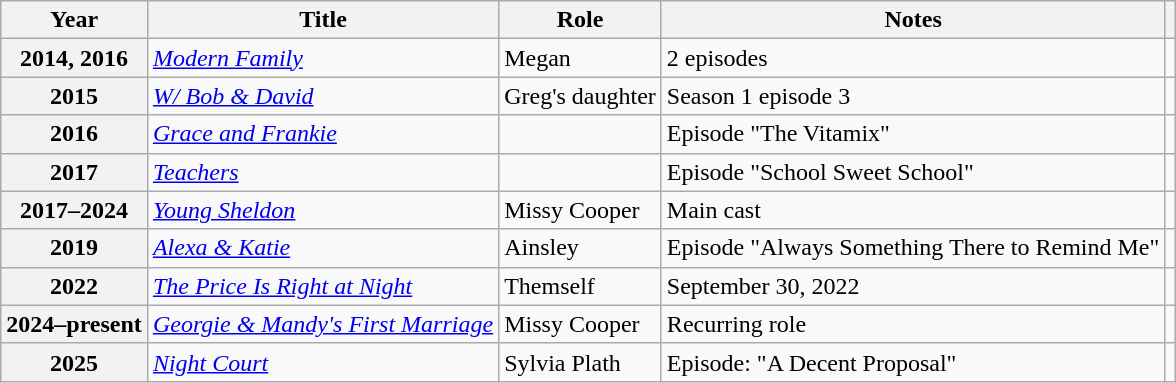<table class="wikitable sortable plainrowheaders">
<tr>
<th scope="col">Year</th>
<th scope="col">Title</th>
<th scope="col">Role</th>
<th scope="col" class="unsortable">Notes</th>
<th scope="col"></th>
</tr>
<tr>
<th scope="row">2014, 2016</th>
<td><em><a href='#'>Modern Family</a></em></td>
<td>Megan</td>
<td>2 episodes</td>
<td></td>
</tr>
<tr>
<th scope="row">2015</th>
<td><em><a href='#'>W/ Bob & David</a></em></td>
<td>Greg's daughter</td>
<td>Season 1 episode 3</td>
<td></td>
</tr>
<tr>
<th scope="row">2016</th>
<td><em><a href='#'>Grace and Frankie</a></em></td>
<td></td>
<td>Episode "The Vitamix"</td>
<td></td>
</tr>
<tr>
<th scope="row">2017</th>
<td><em><a href='#'>Teachers</a></em></td>
<td></td>
<td>Episode "School Sweet School"</td>
<td></td>
</tr>
<tr>
<th scope="row">2017–2024</th>
<td><em><a href='#'>Young Sheldon</a></em></td>
<td>Missy Cooper</td>
<td>Main cast</td>
<td></td>
</tr>
<tr>
<th scope="row">2019</th>
<td><em><a href='#'>Alexa & Katie</a></em></td>
<td>Ainsley</td>
<td>Episode "Always Something There to Remind Me"</td>
<td></td>
</tr>
<tr>
<th scope="row">2022</th>
<td><em><a href='#'>The Price Is Right at Night</a></em></td>
<td>Themself</td>
<td>September 30, 2022</td>
<td></td>
</tr>
<tr>
<th scope="row">2024–present</th>
<td><em><a href='#'>Georgie & Mandy's First Marriage</a></em></td>
<td>Missy Cooper</td>
<td>Recurring role</td>
<td></td>
</tr>
<tr>
<th scope="row">2025</th>
<td><em><a href='#'>Night Court</a></em></td>
<td>Sylvia Plath</td>
<td>Episode: "A Decent Proposal"</td>
<td></td>
</tr>
</table>
